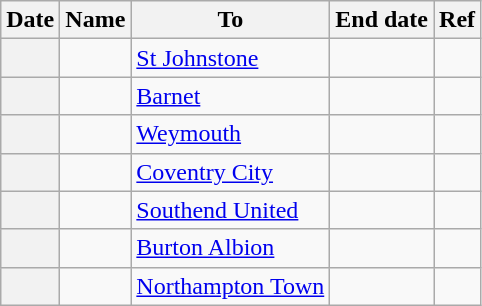<table class="wikitable sortable plainrowheaders">
<tr>
<th scope=col>Date</th>
<th scope=col>Name</th>
<th scope=col>To</th>
<th scope=col>End date</th>
<th scope=col class=unsortable>Ref</th>
</tr>
<tr>
<th scope=row></th>
<td></td>
<td><a href='#'>St Johnstone</a></td>
<td></td>
<td style="text-align:center;"></td>
</tr>
<tr>
<th scope=row></th>
<td></td>
<td><a href='#'>Barnet</a></td>
<td></td>
<td style="text-align:center;"></td>
</tr>
<tr>
<th scope=row></th>
<td></td>
<td><a href='#'>Weymouth</a></td>
<td></td>
<td style="text-align:center;"></td>
</tr>
<tr>
<th scope=row></th>
<td></td>
<td><a href='#'>Coventry City</a></td>
<td></td>
<td style="text-align:center;"></td>
</tr>
<tr>
<th scope=row></th>
<td></td>
<td><a href='#'>Southend United</a></td>
<td></td>
<td style="text-align:center;"></td>
</tr>
<tr>
<th scope=row></th>
<td></td>
<td><a href='#'>Burton Albion</a></td>
<td></td>
<td style="text-align:center;"></td>
</tr>
<tr>
<th scope=row></th>
<td></td>
<td><a href='#'>Northampton Town</a></td>
<td></td>
<td style="text-align:center;"></td>
</tr>
</table>
